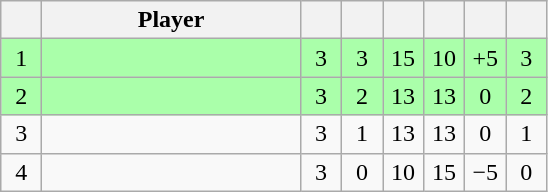<table class="wikitable sortable" style="text-align: center;">
<tr>
<th width=20></th>
<th width=165>Player</th>
<th width=20></th>
<th width=20></th>
<th width=20></th>
<th width=20></th>
<th width=20></th>
<th width=20></th>
</tr>
<tr style="background:#aaffaa;">
<td>1</td>
<td style="text-align:left;"></td>
<td>3</td>
<td>3</td>
<td>15</td>
<td>10</td>
<td>+5</td>
<td>3</td>
</tr>
<tr style="background:#aaffaa;">
<td>2</td>
<td style="text-align:left;"></td>
<td>3</td>
<td>2</td>
<td>13</td>
<td>13</td>
<td>0</td>
<td>2</td>
</tr>
<tr>
<td>3</td>
<td style="text-align:left;"></td>
<td>3</td>
<td>1</td>
<td>13</td>
<td>13</td>
<td>0</td>
<td>1</td>
</tr>
<tr>
<td>4</td>
<td style="text-align:left;"></td>
<td>3</td>
<td>0</td>
<td>10</td>
<td>15</td>
<td>−5</td>
<td>0</td>
</tr>
</table>
